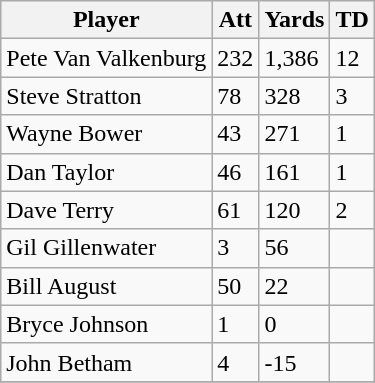<table class="wikitable">
<tr>
<th>Player</th>
<th>Att</th>
<th>Yards</th>
<th>TD</th>
</tr>
<tr>
<td>Pete Van Valkenburg</td>
<td>232</td>
<td>1,386</td>
<td>12</td>
</tr>
<tr>
<td>Steve Stratton</td>
<td>78</td>
<td>328</td>
<td>3</td>
</tr>
<tr>
<td>Wayne Bower</td>
<td>43</td>
<td>271</td>
<td>1</td>
</tr>
<tr>
<td>Dan Taylor</td>
<td>46</td>
<td>161</td>
<td>1</td>
</tr>
<tr>
<td>Dave Terry</td>
<td>61</td>
<td>120</td>
<td>2</td>
</tr>
<tr>
<td>Gil Gillenwater</td>
<td>3</td>
<td>56</td>
<td></td>
</tr>
<tr>
<td>Bill August</td>
<td>50</td>
<td>22</td>
<td></td>
</tr>
<tr>
<td>Bryce Johnson</td>
<td>1</td>
<td>0</td>
<td></td>
</tr>
<tr>
<td>John Betham</td>
<td>4</td>
<td>-15</td>
<td></td>
</tr>
<tr>
</tr>
</table>
